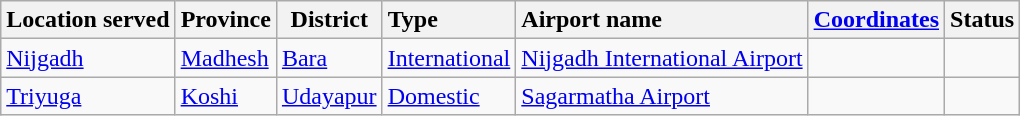<table class="wikitable sortable static-row-numbers static-row-header-text">
<tr style="vertical-align:baseline">
<th style="text-align:left;">Location served</th>
<th>Province</th>
<th>District</th>
<th style="text-align:left;">Type</th>
<th style="text-align:left;">Airport name</th>
<th style="text-align:left;"><a href='#'>Coordinates</a></th>
<th style="text-align:left;">Status</th>
</tr>
<tr>
<td><a href='#'>Nijgadh</a></td>
<td><a href='#'>Madhesh</a></td>
<td><a href='#'>Bara</a></td>
<td><a href='#'>International</a></td>
<td><a href='#'>Nijgadh International Airport</a></td>
<td></td>
<td></td>
</tr>
<tr>
<td><a href='#'>Triyuga</a></td>
<td><a href='#'>Koshi</a></td>
<td><a href='#'>Udayapur</a></td>
<td><a href='#'>Domestic</a></td>
<td><a href='#'>Sagarmatha Airport</a></td>
<td></td>
<td></td>
</tr>
</table>
